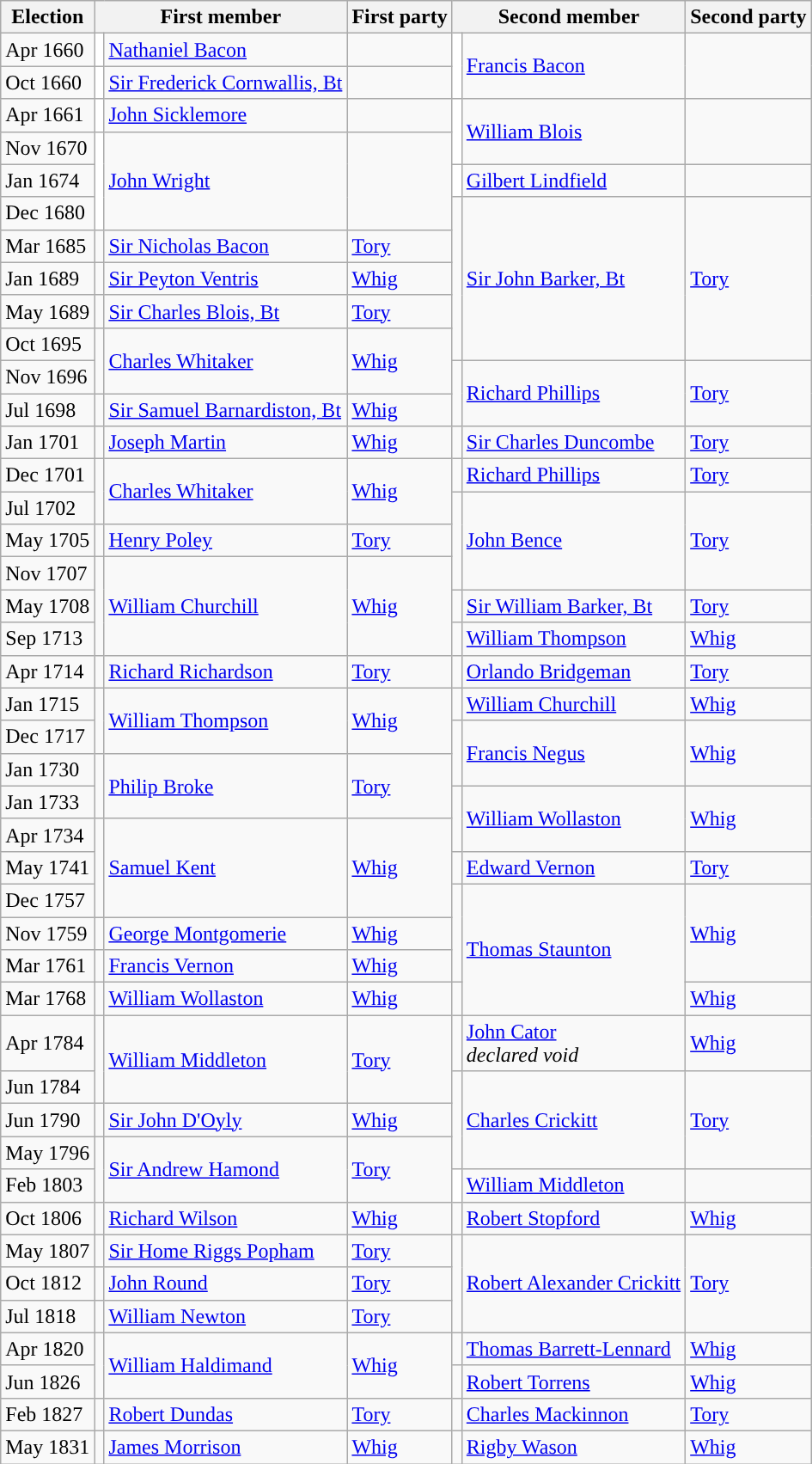<table class="wikitable">
<tr>
<th>Election</th>
<th colspan="2">First member</th>
<th>First party</th>
<th colspan="2">Second member</th>
<th>Second party</th>
</tr>
<tr>
<td>Apr 1660</td>
<td style="color:inherit;background-color: white"></td>
<td><a href='#'>Nathaniel Bacon</a> 	</td>
<td></td>
<td rowspan="2" style="color:inherit;background-color: white"></td>
<td rowspan="2"><a href='#'>Francis Bacon</a>  	</td>
<td rowspan="2"></td>
</tr>
<tr>
<td>Oct 1660</td>
<td style="color:inherit;background-color: white"></td>
<td><a href='#'>Sir Frederick Cornwallis, Bt</a>	</td>
<td></td>
</tr>
<tr>
<td>Apr 1661</td>
<td style="color:inherit;background-color: white"></td>
<td><a href='#'>John Sicklemore</a> 	</td>
<td></td>
<td rowspan="2" style="color:inherit;background-color: white"></td>
<td rowspan="2"><a href='#'>William Blois</a>  	</td>
<td rowspan="2"></td>
</tr>
<tr>
<td>Nov 1670</td>
<td rowspan="3" style="color:inherit;background-color: white"></td>
<td rowspan="3"><a href='#'>John Wright</a>  	</td>
<td rowspan="3"></td>
</tr>
<tr>
<td>Jan 1674</td>
<td style="color:inherit;background-color: white"></td>
<td><a href='#'>Gilbert Lindfield</a> 	</td>
<td></td>
</tr>
<tr>
<td>Dec 1680</td>
<td rowspan="5" style="color:inherit;background-color: "></td>
<td rowspan="5"><a href='#'>Sir John Barker, Bt</a>  	</td>
<td rowspan="5"> <a href='#'>Tory</a></td>
</tr>
<tr>
<td>Mar 1685</td>
<td style="color:inherit;background-color: "></td>
<td><a href='#'>Sir Nicholas Bacon</a> 	</td>
<td> <a href='#'>Tory</a></td>
</tr>
<tr>
<td>Jan 1689</td>
<td style="color:inherit;background-color: "></td>
<td><a href='#'>Sir Peyton Ventris</a> 	</td>
<td> <a href='#'>Whig</a></td>
</tr>
<tr>
<td>May 1689</td>
<td style="color:inherit;background-color: "></td>
<td><a href='#'>Sir Charles Blois, Bt</a> 	</td>
<td> <a href='#'>Tory</a></td>
</tr>
<tr>
<td>Oct 1695</td>
<td rowspan="2" style="color:inherit;background-color: "></td>
<td rowspan="2"><a href='#'>Charles Whitaker</a>  	</td>
<td rowspan="2"><a href='#'>Whig</a></td>
</tr>
<tr>
<td>Nov 1696</td>
<td rowspan="2" style="color:inherit;background-color: "></td>
<td rowspan="2"><a href='#'>Richard Phillips</a>  	</td>
<td rowspan="2"> <a href='#'>Tory</a></td>
</tr>
<tr>
<td>Jul 1698</td>
<td style="color:inherit;background-color: "></td>
<td><a href='#'>Sir Samuel Barnardiston, Bt</a> 	</td>
<td> <a href='#'>Whig</a></td>
</tr>
<tr>
<td>Jan 1701</td>
<td style="color:inherit;background-color: "></td>
<td><a href='#'>Joseph Martin</a> 	</td>
<td> <a href='#'>Whig</a></td>
<td style="color:inherit;background-color: "></td>
<td><a href='#'>Sir Charles Duncombe</a> 	</td>
<td> <a href='#'>Tory</a></td>
</tr>
<tr>
<td>Dec 1701</td>
<td rowspan="2" style="color:inherit;background-color: "></td>
<td rowspan="2"><a href='#'>Charles Whitaker</a>  	</td>
<td rowspan="2"><a href='#'>Whig</a></td>
<td style="color:inherit;background-color: "></td>
<td><a href='#'>Richard Phillips</a> 	</td>
<td> <a href='#'>Tory</a></td>
</tr>
<tr>
<td>Jul 1702</td>
<td rowspan="3" style="color:inherit;background-color: "></td>
<td rowspan="3"><a href='#'>John Bence</a>  	</td>
<td rowspan="3"><a href='#'>Tory</a></td>
</tr>
<tr>
<td>May 1705</td>
<td style="color:inherit;background-color: "></td>
<td><a href='#'>Henry Poley</a> 	</td>
<td> <a href='#'>Tory</a></td>
</tr>
<tr>
<td>Nov 1707</td>
<td rowspan="3" style="color:inherit;background-color: "></td>
<td rowspan="3"><a href='#'>William Churchill</a>  	</td>
<td rowspan="3"> <a href='#'>Whig</a></td>
</tr>
<tr>
<td>May 1708</td>
<td style="color:inherit;background-color: "></td>
<td><a href='#'>Sir William Barker, Bt</a> 	</td>
<td> <a href='#'>Tory</a></td>
</tr>
<tr>
<td>Sep 1713</td>
<td style="color:inherit;background-color: "></td>
<td><a href='#'>William Thompson</a> 	</td>
<td> <a href='#'>Whig</a></td>
</tr>
<tr>
<td>Apr 1714</td>
<td style="color:inherit;background-color: "></td>
<td><a href='#'>Richard Richardson</a> 	</td>
<td> <a href='#'>Tory</a></td>
<td style="color:inherit;background-color: "></td>
<td><a href='#'>Orlando Bridgeman</a> 	</td>
<td> <a href='#'>Tory</a></td>
</tr>
<tr>
<td>Jan 1715</td>
<td rowspan="2" style="color:inherit;background-color: "></td>
<td rowspan="2"><a href='#'>William Thompson</a>  	</td>
<td rowspan="2"><a href='#'>Whig</a></td>
<td style="color:inherit;background-color: "></td>
<td><a href='#'>William Churchill</a> 	</td>
<td> <a href='#'>Whig</a></td>
</tr>
<tr>
<td>Dec 1717</td>
<td rowspan="2" style="color:inherit;background-color: "></td>
<td rowspan="2"><a href='#'>Francis Negus</a>  	</td>
<td rowspan="2"><a href='#'>Whig</a></td>
</tr>
<tr>
<td>Jan 1730</td>
<td rowspan="2" style="color:inherit;background-color: "></td>
<td rowspan="2"><a href='#'>Philip Broke</a>  	</td>
<td rowspan="2"><a href='#'>Tory</a></td>
</tr>
<tr>
<td>Jan 1733</td>
<td rowspan="2" style="color:inherit;background-color: "></td>
<td rowspan="2"><a href='#'>William Wollaston</a>  	</td>
<td rowspan="2"><a href='#'>Whig</a></td>
</tr>
<tr>
<td>Apr 1734</td>
<td rowspan="3" style="color:inherit;background-color: "></td>
<td rowspan="3"><a href='#'>Samuel Kent</a>  	</td>
<td rowspan="3"> <a href='#'>Whig</a></td>
</tr>
<tr>
<td>May 1741</td>
<td style="color:inherit;background-color: "></td>
<td><a href='#'>Edward Vernon</a> 	</td>
<td> <a href='#'>Tory</a></td>
</tr>
<tr>
<td>Dec 1757</td>
<td rowspan="3" style="color:inherit;background-color: "></td>
<td rowspan="4"><a href='#'>Thomas Staunton</a>  	</td>
<td rowspan="3"><a href='#'>Whig</a></td>
</tr>
<tr>
<td>Nov 1759</td>
<td style="color:inherit;background-color: "></td>
<td><a href='#'>George Montgomerie</a> 	</td>
<td><a href='#'>Whig</a></td>
</tr>
<tr>
<td>Mar 1761</td>
<td style="color:inherit;background-color: "></td>
<td><a href='#'>Francis Vernon</a>	</td>
<td><a href='#'>Whig</a></td>
</tr>
<tr>
<td>Mar 1768</td>
<td style="color:inherit;background-color: "></td>
<td><a href='#'>William Wollaston</a> 	</td>
<td><a href='#'>Whig</a></td>
<td style="color:inherit;background-color: "></td>
<td><a href='#'>Whig</a></td>
</tr>
<tr>
<td>Apr 1784</td>
<td rowspan="2" style="color:inherit;background-color: "></td>
<td rowspan="2"><a href='#'>William Middleton</a>  	</td>
<td rowspan="2"><a href='#'>Tory</a></td>
<td style="color:inherit;background-color: "></td>
<td><a href='#'>John Cator</a> <br> <em>declared void</em>	</td>
<td><a href='#'>Whig</a></td>
</tr>
<tr>
<td>Jun 1784</td>
<td rowspan="3" style="color:inherit;background-color: "></td>
<td rowspan="3"><a href='#'>Charles Crickitt</a>  	</td>
<td rowspan="3"><a href='#'>Tory</a></td>
</tr>
<tr>
<td>Jun 1790</td>
<td style="color:inherit;background-color: "></td>
<td><a href='#'>Sir John D'Oyly</a>	</td>
<td><a href='#'>Whig</a></td>
</tr>
<tr>
<td>May 1796</td>
<td rowspan="2" style="color:inherit;background-color: "></td>
<td rowspan="2"><a href='#'>Sir Andrew Hamond</a>  	</td>
<td rowspan="2"><a href='#'>Tory</a></td>
</tr>
<tr>
<td>Feb 1803</td>
<td style="color:inherit;background-color: white"></td>
<td><a href='#'>William Middleton</a> 	</td>
<td></td>
</tr>
<tr>
<td>Oct 1806</td>
<td style="color:inherit;background-color: "></td>
<td><a href='#'>Richard Wilson</a> 	</td>
<td><a href='#'>Whig</a></td>
<td style="color:inherit;background-color: "></td>
<td><a href='#'>Robert Stopford</a> 	</td>
<td><a href='#'>Whig</a></td>
</tr>
<tr>
<td>May 1807</td>
<td style="color:inherit;background-color: "></td>
<td><a href='#'>Sir Home Riggs Popham</a> 	</td>
<td><a href='#'>Tory</a></td>
<td rowspan="3" style="color:inherit;background-color: "></td>
<td rowspan="3"><a href='#'>Robert Alexander Crickitt</a>  	</td>
<td rowspan="3"><a href='#'>Tory</a></td>
</tr>
<tr>
<td>Oct 1812</td>
<td style="color:inherit;background-color: "></td>
<td><a href='#'>John Round</a> 	</td>
<td><a href='#'>Tory</a></td>
</tr>
<tr>
<td>Jul 1818</td>
<td style="color:inherit;background-color: "></td>
<td><a href='#'>William Newton</a> 	</td>
<td><a href='#'>Tory</a></td>
</tr>
<tr>
<td>Apr 1820</td>
<td rowspan="2" style="color:inherit;background-color: "></td>
<td rowspan="2"><a href='#'>William Haldimand</a>  	</td>
<td rowspan="2"><a href='#'>Whig</a></td>
<td style="color:inherit;background-color: "></td>
<td><a href='#'>Thomas Barrett-Lennard</a> 	</td>
<td><a href='#'>Whig</a></td>
</tr>
<tr>
<td>Jun 1826</td>
<td style="color:inherit;background-color: "></td>
<td><a href='#'>Robert Torrens</a> 	</td>
<td><a href='#'>Whig</a></td>
</tr>
<tr>
<td>Feb 1827</td>
<td style="color:inherit;background-color: "></td>
<td><a href='#'>Robert Dundas</a> 	</td>
<td><a href='#'>Tory</a></td>
<td style="color:inherit;background-color: "></td>
<td><a href='#'>Charles Mackinnon</a> 	</td>
<td><a href='#'>Tory</a></td>
</tr>
<tr>
<td>May 1831</td>
<td style="color:inherit;background-color: "></td>
<td><a href='#'>James Morrison</a> 	</td>
<td><a href='#'>Whig</a></td>
<td style="color:inherit;background-color: "></td>
<td><a href='#'>Rigby Wason</a> 	</td>
<td><a href='#'>Whig</a></td>
</tr>
</table>
